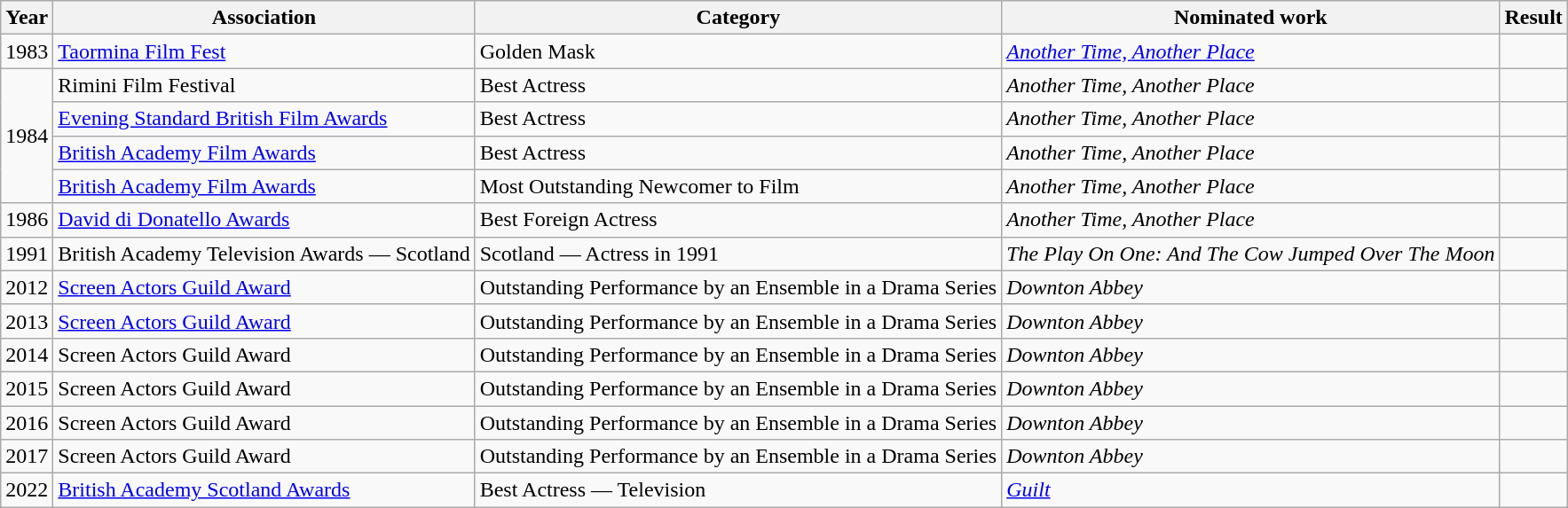<table class="wikitable sortable">
<tr>
<th>Year</th>
<th>Association</th>
<th>Category</th>
<th>Nominated work</th>
<th>Result</th>
</tr>
<tr>
<td>1983</td>
<td><a href='#'>Taormina Film Fest</a></td>
<td>Golden Mask</td>
<td><em><a href='#'>Another Time, Another Place</a></em></td>
<td></td>
</tr>
<tr>
<td rowspan="4">1984</td>
<td>Rimini Film Festival</td>
<td>Best Actress</td>
<td><em>Another Time, Another Place</em></td>
<td></td>
</tr>
<tr>
<td><a href='#'>Evening Standard British Film Awards</a></td>
<td>Best Actress</td>
<td><em>Another Time, Another Place</em></td>
<td></td>
</tr>
<tr>
<td><a href='#'>British Academy Film Awards</a></td>
<td>Best Actress</td>
<td><em>Another Time, Another Place</em></td>
<td></td>
</tr>
<tr>
<td><a href='#'>British Academy Film Awards</a></td>
<td>Most Outstanding Newcomer to Film</td>
<td><em>Another Time, Another Place</em></td>
<td></td>
</tr>
<tr>
<td>1986</td>
<td><a href='#'>David di Donatello Awards</a></td>
<td>Best Foreign Actress</td>
<td><em>Another Time, Another Place</em></td>
<td></td>
</tr>
<tr>
<td>1991</td>
<td>British Academy Television Awards — Scotland</td>
<td>Scotland — Actress in 1991</td>
<td><em>The Play On One: And The Cow Jumped Over The Moon</em></td>
<td></td>
</tr>
<tr>
<td>2012</td>
<td><a href='#'>Screen Actors Guild Award</a></td>
<td>Outstanding Performance by an Ensemble in a Drama Series</td>
<td><em>Downton Abbey</em></td>
<td></td>
</tr>
<tr>
<td>2013</td>
<td><a href='#'>Screen Actors Guild Award</a></td>
<td>Outstanding Performance by an Ensemble in a Drama Series</td>
<td><em>Downton Abbey</em></td>
<td></td>
</tr>
<tr>
<td>2014</td>
<td>Screen Actors Guild Award</td>
<td>Outstanding Performance by an Ensemble in a Drama Series</td>
<td><em>Downton Abbey</em></td>
<td></td>
</tr>
<tr>
<td>2015</td>
<td>Screen Actors Guild Award</td>
<td>Outstanding Performance by an Ensemble in a Drama Series</td>
<td><em>Downton Abbey</em></td>
<td></td>
</tr>
<tr>
<td>2016</td>
<td>Screen Actors Guild Award</td>
<td>Outstanding Performance by an Ensemble in a Drama Series</td>
<td><em>Downton Abbey</em></td>
<td></td>
</tr>
<tr>
<td>2017</td>
<td>Screen Actors Guild Award</td>
<td>Outstanding Performance by an Ensemble in a Drama Series</td>
<td><em>Downton Abbey</em></td>
<td></td>
</tr>
<tr>
<td>2022</td>
<td><a href='#'>British Academy Scotland Awards</a></td>
<td>Best Actress — Television</td>
<td><em><a href='#'>Guilt</a></em></td>
<td></td>
</tr>
</table>
